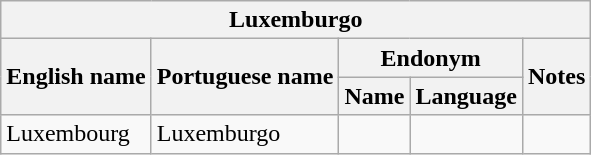<table class="wikitable sortable">
<tr>
<th colspan="5"> Luxemburgo</th>
</tr>
<tr>
<th rowspan="2">English name</th>
<th rowspan="2">Portuguese name</th>
<th colspan="2">Endonym</th>
<th rowspan="2">Notes</th>
</tr>
<tr>
<th>Name</th>
<th>Language</th>
</tr>
<tr>
<td>Luxembourg</td>
<td>Luxemburgo</td>
<td></td>
<td></td>
<td></td>
</tr>
</table>
